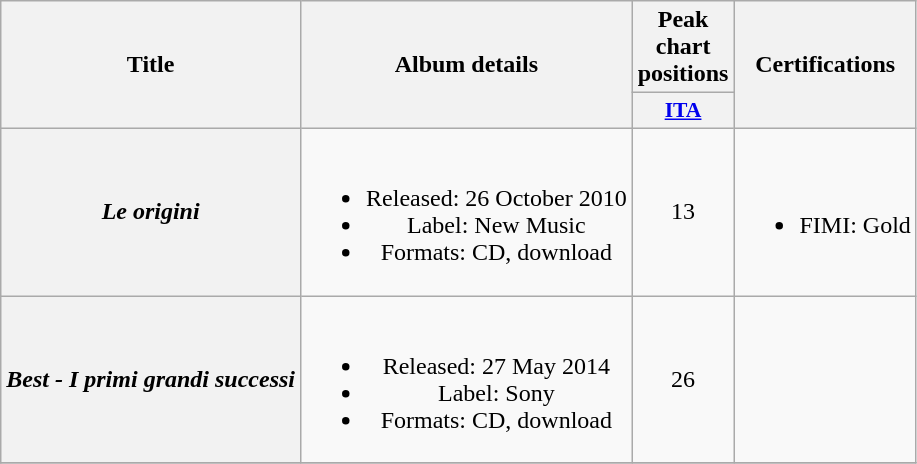<table class="wikitable plainrowheaders" style="text-align:center;" border="1">
<tr>
<th scope="column" rowspan="2">Title</th>
<th scope="column" rowspan="2">Album details</th>
<th scope="column" colspan="1">Peak chart positions</th>
<th scope="column" rowspan="2">Certifications</th>
</tr>
<tr>
<th scope="col" style="width:3em;font-size:90%;"><a href='#'>ITA</a><br></th>
</tr>
<tr>
<th scope="row"><em>Le origini</em></th>
<td><br><ul><li>Released: 26 October 2010</li><li>Label: New Music</li><li>Formats: CD, download</li></ul></td>
<td style="text-align:center;">13</td>
<td><br><ul><li>FIMI: Gold</li></ul></td>
</tr>
<tr>
<th scope="row"><em>Best - I primi grandi successi</em></th>
<td><br><ul><li>Released: 27 May 2014</li><li>Label: Sony</li><li>Formats: CD, download</li></ul></td>
<td style="text-align:center;">26</td>
<td></td>
</tr>
<tr>
</tr>
</table>
